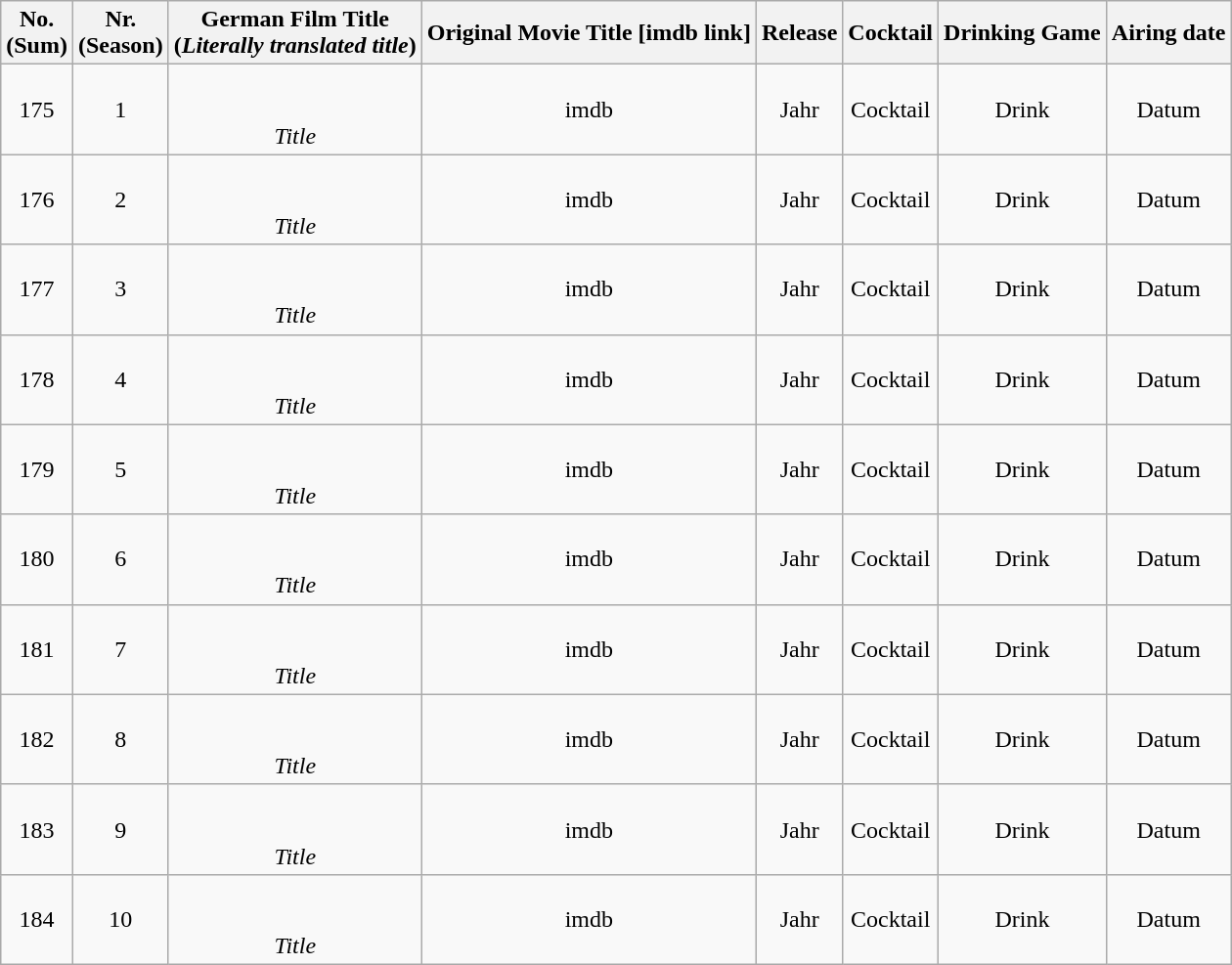<table class="wikitable sortable zebra" style="text-align:center;">
<tr>
<th>No.<br>(Sum)</th>
<th>Nr.<br>(Season)</th>
<th>German Film Title <br> (<em>Literally translated title</em>)</th>
<th>Original Movie Title [imdb link]</th>
<th>Release</th>
<th>Cocktail</th>
<th>Drinking Game</th>
<th>Airing date</th>
</tr>
<tr>
<td>175</td>
<td>1</td>
<td><br><br> <em>Title</em></td>
<td>imdb</td>
<td>Jahr</td>
<td>Cocktail</td>
<td>Drink</td>
<td>Datum</td>
</tr>
<tr>
<td>176</td>
<td>2</td>
<td><br><br> <em>Title</em></td>
<td>imdb</td>
<td>Jahr</td>
<td>Cocktail</td>
<td>Drink</td>
<td>Datum</td>
</tr>
<tr>
<td>177</td>
<td>3</td>
<td><br><br> <em>Title</em></td>
<td>imdb</td>
<td>Jahr</td>
<td>Cocktail</td>
<td>Drink</td>
<td>Datum</td>
</tr>
<tr>
<td>178</td>
<td>4</td>
<td><br><br> <em>Title</em></td>
<td>imdb</td>
<td>Jahr</td>
<td>Cocktail</td>
<td>Drink</td>
<td>Datum</td>
</tr>
<tr>
<td>179</td>
<td>5</td>
<td><br><br> <em>Title</em></td>
<td>imdb</td>
<td>Jahr</td>
<td>Cocktail</td>
<td>Drink</td>
<td>Datum</td>
</tr>
<tr>
<td>180</td>
<td>6</td>
<td><br><br> <em>Title</em></td>
<td>imdb</td>
<td>Jahr</td>
<td>Cocktail</td>
<td>Drink</td>
<td>Datum</td>
</tr>
<tr>
<td>181</td>
<td>7</td>
<td><br><br> <em>Title</em></td>
<td>imdb</td>
<td>Jahr</td>
<td>Cocktail</td>
<td>Drink</td>
<td>Datum</td>
</tr>
<tr>
<td>182</td>
<td>8</td>
<td><br><br> <em>Title</em></td>
<td>imdb</td>
<td>Jahr</td>
<td>Cocktail</td>
<td>Drink</td>
<td>Datum</td>
</tr>
<tr>
<td>183</td>
<td>9</td>
<td><br><br> <em>Title</em></td>
<td>imdb</td>
<td>Jahr</td>
<td>Cocktail</td>
<td>Drink</td>
<td>Datum</td>
</tr>
<tr>
<td>184</td>
<td>10</td>
<td><br><br> <em>Title</em></td>
<td>imdb</td>
<td>Jahr</td>
<td>Cocktail</td>
<td>Drink</td>
<td>Datum</td>
</tr>
</table>
